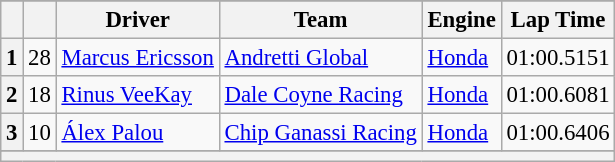<table class="wikitable" style="font-size:95%;">
<tr>
</tr>
<tr>
<th></th>
<th></th>
<th>Driver</th>
<th>Team</th>
<th>Engine</th>
<th>Lap Time</th>
</tr>
<tr>
<th>1</th>
<td align="center">28</td>
<td> <a href='#'>Marcus Ericsson</a> </td>
<td><a href='#'>Andretti Global</a></td>
<td><a href='#'>Honda</a></td>
<td>01:00.5151</td>
</tr>
<tr>
<th>2</th>
<td align="center">18</td>
<td> <a href='#'>Rinus VeeKay</a></td>
<td><a href='#'>Dale Coyne Racing</a></td>
<td><a href='#'>Honda</a></td>
<td>01:00.6081</td>
</tr>
<tr>
<th>3</th>
<td align="center">10</td>
<td> <a href='#'>Álex Palou</a></td>
<td><a href='#'>Chip Ganassi Racing</a></td>
<td><a href='#'>Honda</a></td>
<td>01:00.6406</td>
</tr>
<tr>
</tr>
<tr class="sortbottom">
<th colspan="6"></th>
</tr>
</table>
